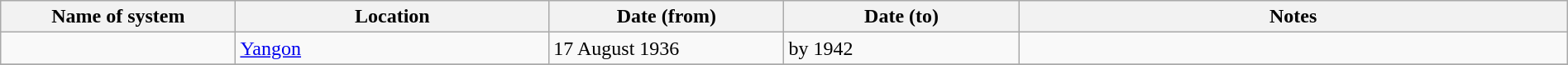<table class="wikitable" width=100%>
<tr>
<th width=15%>Name of system</th>
<th width=20%>Location</th>
<th width=15%>Date (from)</th>
<th width=15%>Date (to)</th>
<th width=35%>Notes</th>
</tr>
<tr>
<td> </td>
<td><a href='#'>Yangon</a></td>
<td>17 August 1936</td>
<td>by 1942</td>
<td> </td>
</tr>
<tr>
</tr>
</table>
